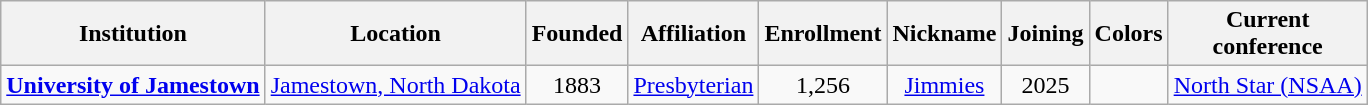<table class="wikitable sortable" style="text-align:center">
<tr>
<th>Institution</th>
<th>Location</th>
<th>Founded</th>
<th>Affiliation</th>
<th>Enrollment</th>
<th>Nickname</th>
<th>Joining</th>
<th class="unsortable">Colors</th>
<th>Current<br>conference</th>
</tr>
<tr>
<td><strong><a href='#'>University of Jamestown</a></strong></td>
<td><a href='#'>Jamestown, North Dakota</a></td>
<td>1883</td>
<td><a href='#'>Presbyterian</a><br></td>
<td>1,256</td>
<td><a href='#'>Jimmies</a></td>
<td>2025</td>
<td></td>
<td><a href='#'>North Star (NSAA)</a></td>
</tr>
</table>
